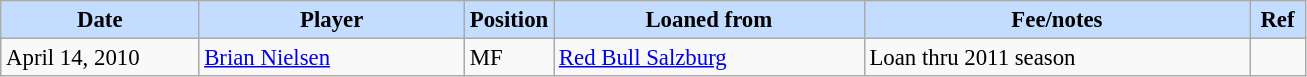<table class="wikitable" style="text-align:left; font-size:95%;">
<tr>
<th style="background:#c2ddff; width:125px;">Date</th>
<th style="background:#c2ddff; width:170px;">Player</th>
<th style="background:#c2ddff; width:50px;">Position</th>
<th style="background:#c2ddff; width:200px;">Loaned from</th>
<th style="background:#c2ddff; width:250px;">Fee/notes</th>
<th style="background:#c2ddff; width:30px;">Ref</th>
</tr>
<tr>
<td>April 14, 2010</td>
<td> <a href='#'>Brian Nielsen</a></td>
<td>MF</td>
<td> <a href='#'>Red Bull Salzburg</a></td>
<td>Loan thru 2011 season</td>
<td></td>
</tr>
</table>
